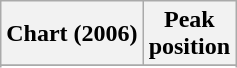<table class="wikitable plainrowheaders" style="text-align:center">
<tr>
<th>Chart (2006)</th>
<th>Peak<br>position</th>
</tr>
<tr>
</tr>
<tr>
</tr>
</table>
